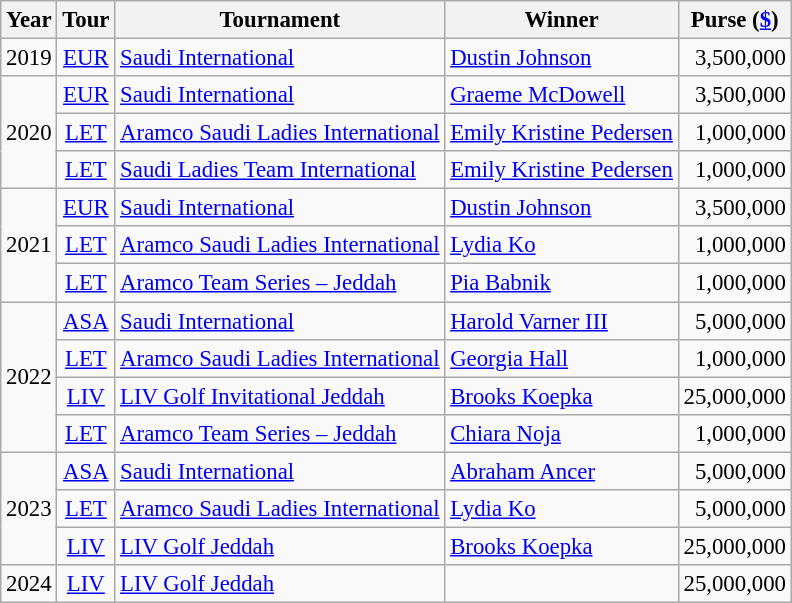<table class="wikitable sortable"; style="font-size:95%">
<tr>
<th>Year</th>
<th>Tour</th>
<th>Tournament</th>
<th>Winner</th>
<th>Purse (<a href='#'>$</a>)</th>
</tr>
<tr>
<td>2019</td>
<td align=center><a href='#'>EUR</a></td>
<td><a href='#'>Saudi International</a></td>
<td> <a href='#'>Dustin Johnson</a></td>
<td align=right>3,500,000</td>
</tr>
<tr>
<td rowspan=3>2020</td>
<td align=center><a href='#'>EUR</a></td>
<td><a href='#'>Saudi International</a></td>
<td> <a href='#'>Graeme McDowell</a></td>
<td align=right>3,500,000</td>
</tr>
<tr>
<td align=center><a href='#'>LET</a></td>
<td><a href='#'>Aramco Saudi Ladies International</a></td>
<td> <a href='#'>Emily Kristine Pedersen</a></td>
<td align=right>1,000,000</td>
</tr>
<tr>
<td align=center><a href='#'>LET</a></td>
<td><a href='#'>Saudi Ladies Team International</a></td>
<td> <a href='#'>Emily Kristine Pedersen</a></td>
<td align=right>1,000,000</td>
</tr>
<tr>
<td rowspan=3>2021</td>
<td align=center><a href='#'>EUR</a></td>
<td><a href='#'>Saudi International</a></td>
<td> <a href='#'>Dustin Johnson</a></td>
<td align=right>3,500,000</td>
</tr>
<tr>
<td align=center><a href='#'>LET</a></td>
<td><a href='#'>Aramco Saudi Ladies International</a></td>
<td> <a href='#'>Lydia Ko</a></td>
<td align=right>1,000,000</td>
</tr>
<tr>
<td align=center><a href='#'>LET</a></td>
<td><a href='#'>Aramco Team Series – Jeddah</a></td>
<td> <a href='#'>Pia Babnik</a></td>
<td align=right>1,000,000</td>
</tr>
<tr>
<td rowspan=4>2022</td>
<td align=center><a href='#'>ASA</a></td>
<td><a href='#'>Saudi International</a></td>
<td> <a href='#'>Harold Varner III</a></td>
<td align=right>5,000,000</td>
</tr>
<tr>
<td align=center><a href='#'>LET</a></td>
<td><a href='#'>Aramco Saudi Ladies International</a></td>
<td> <a href='#'>Georgia Hall</a></td>
<td align=right>1,000,000</td>
</tr>
<tr>
<td align=center><a href='#'>LIV</a></td>
<td><a href='#'>LIV Golf Invitational Jeddah</a></td>
<td> <a href='#'>Brooks Koepka</a></td>
<td align=right>25,000,000</td>
</tr>
<tr>
<td align=center><a href='#'>LET</a></td>
<td><a href='#'>Aramco Team Series – Jeddah</a></td>
<td> <a href='#'>Chiara Noja</a></td>
<td align=right>1,000,000</td>
</tr>
<tr>
<td rowspan=3>2023</td>
<td align=center><a href='#'>ASA</a></td>
<td><a href='#'>Saudi International</a></td>
<td> <a href='#'>Abraham Ancer</a></td>
<td align=right>5,000,000</td>
</tr>
<tr>
<td align=center><a href='#'>LET</a></td>
<td><a href='#'>Aramco Saudi Ladies International</a></td>
<td> <a href='#'>Lydia Ko</a></td>
<td align=right>5,000,000</td>
</tr>
<tr>
<td align=center><a href='#'>LIV</a></td>
<td><a href='#'>LIV Golf Jeddah</a></td>
<td> <a href='#'>Brooks Koepka</a></td>
<td align=right>25,000,000</td>
</tr>
<tr>
<td rowspan=1>2024</td>
<td align=center><a href='#'>LIV</a></td>
<td><a href='#'>LIV Golf Jeddah</a></td>
<td></td>
<td align=right>25,000,000</td>
</tr>
</table>
